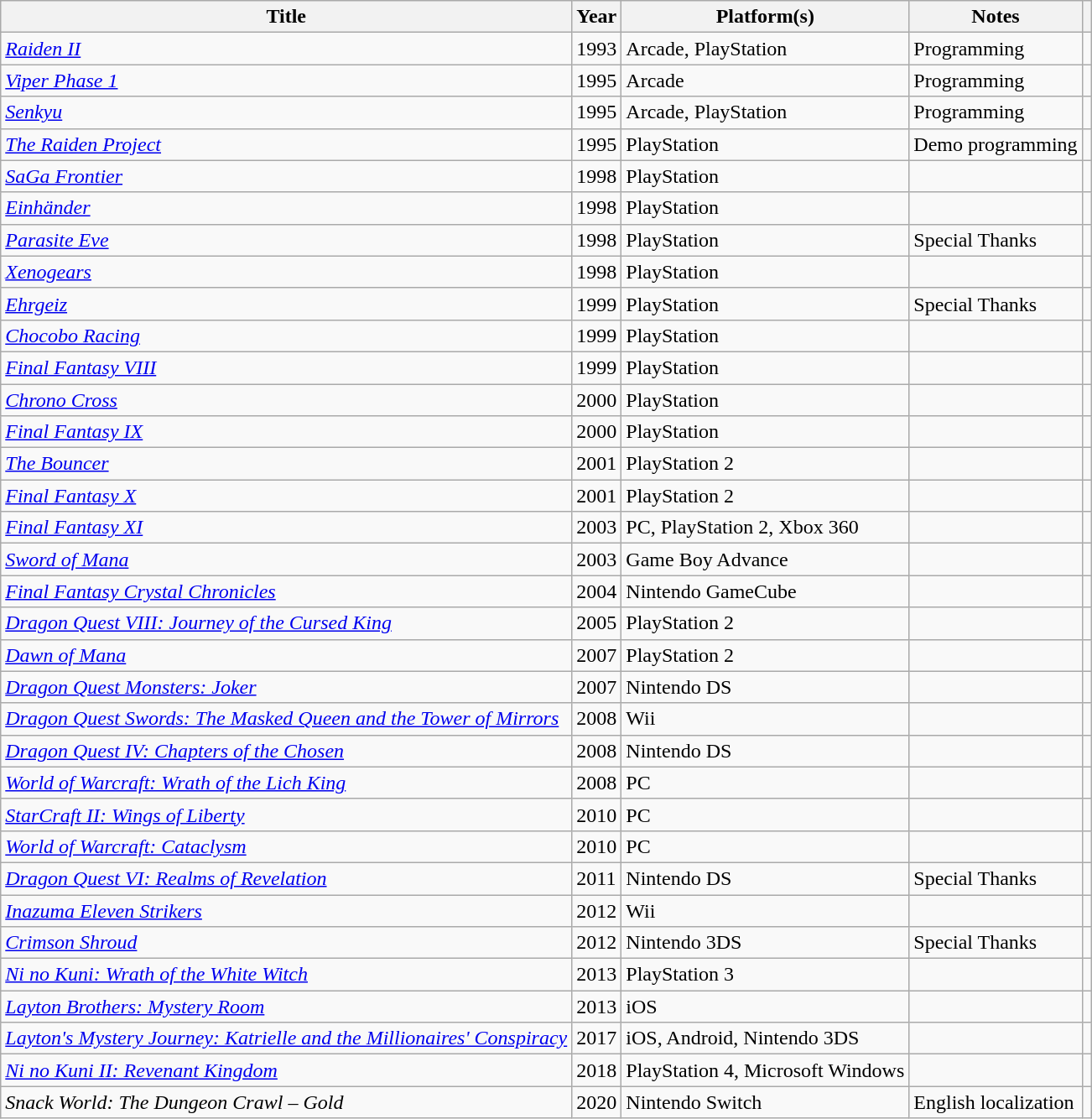<table class="wikitable" border="1">
<tr>
<th scope="col">Title</th>
<th scope="col">Year</th>
<th scope="col">Platform(s)</th>
<th scope="col">Notes</th>
<th scope="col"></th>
</tr>
<tr>
<td><em><a href='#'>Raiden II</a></em></td>
<td>1993</td>
<td>Arcade, PlayStation</td>
<td>Programming</td>
<td></td>
</tr>
<tr>
<td><em><a href='#'>Viper Phase 1</a></em></td>
<td>1995</td>
<td>Arcade</td>
<td>Programming</td>
<td></td>
</tr>
<tr>
<td><em><a href='#'>Senkyu</a></em></td>
<td>1995</td>
<td>Arcade, PlayStation</td>
<td>Programming</td>
<td></td>
</tr>
<tr>
<td><em><a href='#'>The Raiden Project</a></em></td>
<td>1995</td>
<td>PlayStation</td>
<td>Demo programming</td>
<td></td>
</tr>
<tr>
<td><em><a href='#'>SaGa Frontier</a></em></td>
<td>1998</td>
<td>PlayStation</td>
<td></td>
<td></td>
</tr>
<tr>
<td><em><a href='#'>Einhänder</a></em></td>
<td>1998</td>
<td>PlayStation</td>
<td></td>
<td></td>
</tr>
<tr>
<td><em><a href='#'>Parasite Eve</a></em></td>
<td>1998</td>
<td>PlayStation</td>
<td>Special Thanks</td>
<td></td>
</tr>
<tr>
<td><em><a href='#'>Xenogears</a></em></td>
<td>1998</td>
<td>PlayStation</td>
<td></td>
<td></td>
</tr>
<tr>
<td><em><a href='#'>Ehrgeiz</a></em></td>
<td>1999</td>
<td>PlayStation</td>
<td>Special Thanks</td>
<td></td>
</tr>
<tr>
<td><em><a href='#'>Chocobo Racing</a></em></td>
<td>1999</td>
<td>PlayStation</td>
<td></td>
<td></td>
</tr>
<tr>
<td><em><a href='#'>Final Fantasy VIII</a></em></td>
<td>1999</td>
<td>PlayStation</td>
<td></td>
<td></td>
</tr>
<tr>
<td><em><a href='#'>Chrono Cross</a></em></td>
<td>2000</td>
<td>PlayStation</td>
<td></td>
<td></td>
</tr>
<tr>
<td><em><a href='#'>Final Fantasy IX</a></em></td>
<td>2000</td>
<td>PlayStation</td>
<td></td>
<td></td>
</tr>
<tr>
<td><em><a href='#'>The Bouncer</a></em></td>
<td>2001</td>
<td>PlayStation 2</td>
<td></td>
<td></td>
</tr>
<tr>
<td><em><a href='#'>Final Fantasy X</a></em></td>
<td>2001</td>
<td>PlayStation 2</td>
<td></td>
<td></td>
</tr>
<tr>
<td><em><a href='#'>Final Fantasy XI</a></em></td>
<td>2003</td>
<td>PC, PlayStation 2, Xbox 360</td>
<td></td>
<td></td>
</tr>
<tr>
<td><em><a href='#'>Sword of Mana</a></em></td>
<td>2003</td>
<td>Game Boy Advance</td>
<td></td>
<td></td>
</tr>
<tr>
<td><em><a href='#'>Final Fantasy Crystal Chronicles</a></em></td>
<td>2004</td>
<td>Nintendo GameCube</td>
<td></td>
<td></td>
</tr>
<tr>
<td><em><a href='#'>Dragon Quest VIII: Journey of the Cursed King</a></em></td>
<td>2005</td>
<td>PlayStation 2</td>
<td></td>
<td></td>
</tr>
<tr>
<td><em><a href='#'>Dawn of Mana</a></em></td>
<td>2007</td>
<td>PlayStation 2</td>
<td></td>
<td></td>
</tr>
<tr>
<td><em><a href='#'>Dragon Quest Monsters: Joker</a></em></td>
<td>2007</td>
<td>Nintendo DS</td>
<td></td>
<td></td>
</tr>
<tr>
<td><em><a href='#'>Dragon Quest Swords: The Masked Queen and the Tower of Mirrors</a></em></td>
<td>2008</td>
<td>Wii</td>
<td></td>
<td></td>
</tr>
<tr>
<td><em><a href='#'>Dragon Quest IV: Chapters of the Chosen</a></em></td>
<td>2008</td>
<td>Nintendo DS</td>
<td></td>
<td></td>
</tr>
<tr>
<td><em><a href='#'>World of Warcraft: Wrath of the Lich King</a></em></td>
<td>2008</td>
<td>PC</td>
<td></td>
<td></td>
</tr>
<tr>
<td><em><a href='#'>StarCraft II: Wings of Liberty</a></em></td>
<td>2010</td>
<td>PC</td>
<td></td>
<td></td>
</tr>
<tr>
<td><em><a href='#'>World of Warcraft: Cataclysm</a></em></td>
<td>2010</td>
<td>PC</td>
<td></td>
<td></td>
</tr>
<tr>
<td><em><a href='#'>Dragon Quest VI: Realms of Revelation</a></em></td>
<td>2011</td>
<td>Nintendo DS</td>
<td>Special Thanks</td>
<td></td>
</tr>
<tr>
<td><em><a href='#'>Inazuma Eleven Strikers</a></em></td>
<td>2012</td>
<td>Wii</td>
<td></td>
<td></td>
</tr>
<tr>
<td><em><a href='#'>Crimson Shroud</a></em></td>
<td>2012</td>
<td>Nintendo 3DS</td>
<td>Special Thanks</td>
<td></td>
</tr>
<tr>
<td><em><a href='#'>Ni no Kuni: Wrath of the White Witch</a></em></td>
<td>2013</td>
<td>PlayStation 3</td>
<td></td>
<td></td>
</tr>
<tr>
<td><em><a href='#'>Layton Brothers: Mystery Room</a></em></td>
<td>2013</td>
<td>iOS</td>
<td></td>
<td></td>
</tr>
<tr>
<td><em><a href='#'>Layton's Mystery Journey: Katrielle and the Millionaires' Conspiracy</a></em></td>
<td>2017</td>
<td>iOS, Android, Nintendo 3DS</td>
<td></td>
<td></td>
</tr>
<tr>
<td><em><a href='#'>Ni no Kuni II: Revenant Kingdom</a></em></td>
<td>2018</td>
<td>PlayStation 4, Microsoft Windows</td>
<td></td>
<td></td>
</tr>
<tr>
<td><em>Snack World: The Dungeon Crawl – Gold</em></td>
<td>2020</td>
<td>Nintendo Switch</td>
<td>English localization</td>
<td></td>
</tr>
</table>
